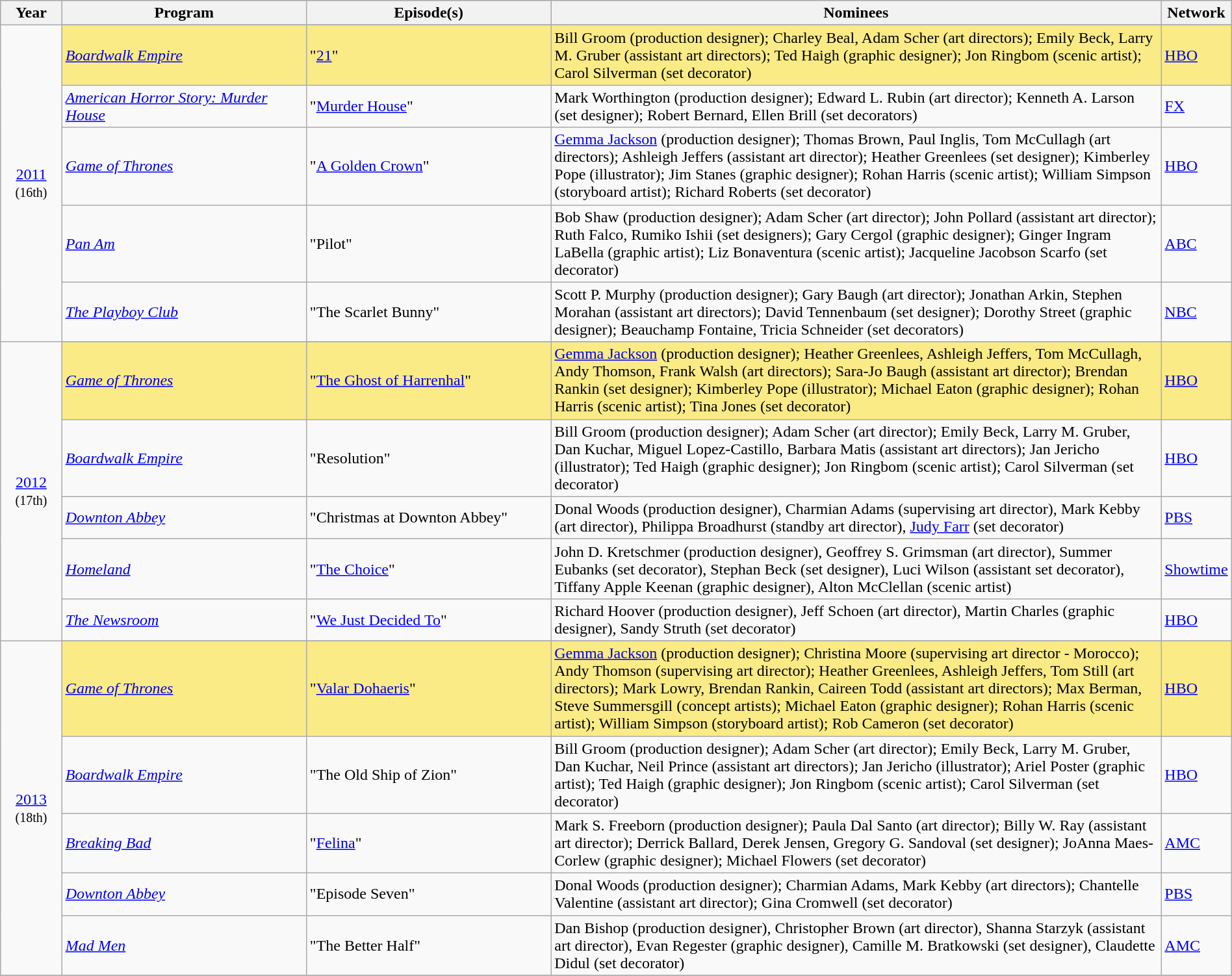<table class="wikitable" style="width:100%">
<tr bgcolor="#bebebe">
<th width="5%">Year</th>
<th width="20%">Program</th>
<th width="20%">Episode(s)</th>
<th width="50%">Nominees</th>
<th width="5%">Network</th>
</tr>
<tr>
<td rowspan=6 style="text-align:center"><a href='#'>2011</a><br><small>(16th)</small><br></td>
</tr>
<tr style="background:#FAEB86">
<td><em><a href='#'>Boardwalk Empire</a></em></td>
<td>"<a href='#'>21</a>"</td>
<td>Bill Groom (production designer); Charley Beal, Adam Scher (art directors); Emily Beck, Larry M. Gruber (assistant art directors); Ted Haigh (graphic designer); Jon Ringbom (scenic artist); Carol Silverman (set decorator)</td>
<td><a href='#'>HBO</a></td>
</tr>
<tr>
<td><em><a href='#'>American Horror Story: Murder House</a></em></td>
<td>"<a href='#'>Murder House</a>"</td>
<td>Mark Worthington (production designer); Edward L. Rubin (art director); Kenneth A. Larson (set designer); Robert Bernard, Ellen Brill (set decorators)</td>
<td><a href='#'>FX</a></td>
</tr>
<tr>
<td><em><a href='#'>Game of Thrones</a></em></td>
<td>"<a href='#'>A Golden Crown</a>"</td>
<td><a href='#'>Gemma Jackson</a> (production designer); Thomas Brown, Paul Inglis, Tom McCullagh (art directors); Ashleigh Jeffers (assistant art director); Heather Greenlees (set designer); Kimberley Pope (illustrator); Jim Stanes (graphic designer); Rohan Harris (scenic artist); William Simpson (storyboard artist); Richard Roberts (set decorator)</td>
<td><a href='#'>HBO</a></td>
</tr>
<tr>
<td><em><a href='#'>Pan Am</a></em></td>
<td>"Pilot"</td>
<td>Bob Shaw (production designer); Adam Scher (art director); John Pollard (assistant art director); Ruth Falco, Rumiko Ishii (set designers); Gary Cergol (graphic designer); Ginger Ingram LaBella (graphic artist); Liz Bonaventura (scenic artist); Jacqueline Jacobson Scarfo (set decorator)</td>
<td><a href='#'>ABC</a></td>
</tr>
<tr>
<td><em><a href='#'>The Playboy Club</a></em></td>
<td>"The Scarlet Bunny"</td>
<td>Scott P. Murphy (production designer); Gary Baugh (art director); Jonathan Arkin, Stephen Morahan (assistant art directors); David Tennenbaum (set designer); Dorothy Street (graphic designer); Beauchamp Fontaine, Tricia Schneider (set decorators)</td>
<td><a href='#'>NBC</a></td>
</tr>
<tr>
<td rowspan=6 style="text-align:center"><a href='#'>2012</a><br><small>(17th)</small><br></td>
</tr>
<tr style="background:#FAEB86">
<td><em><a href='#'>Game of Thrones</a></em></td>
<td>"<a href='#'>The Ghost of Harrenhal</a>"</td>
<td><a href='#'>Gemma Jackson</a> (production designer); Heather Greenlees, Ashleigh Jeffers, Tom McCullagh, Andy Thomson, Frank Walsh (art directors); Sara-Jo Baugh (assistant art director); Brendan Rankin (set designer); Kimberley Pope (illustrator); Michael Eaton (graphic designer); Rohan Harris (scenic artist); Tina Jones (set decorator)</td>
<td><a href='#'>HBO</a></td>
</tr>
<tr>
<td><em><a href='#'>Boardwalk Empire</a></em></td>
<td>"Resolution"</td>
<td>Bill Groom (production designer); Adam Scher (art director); Emily Beck, Larry M. Gruber, Dan Kuchar, Miguel Lopez-Castillo, Barbara Matis (assistant art directors); Jan Jericho (illustrator); Ted Haigh (graphic designer); Jon Ringbom (scenic artist); Carol Silverman (set decorator)</td>
<td><a href='#'>HBO</a></td>
</tr>
<tr>
<td><em><a href='#'>Downton Abbey</a></em></td>
<td>"Christmas at Downton Abbey"</td>
<td>Donal Woods (production designer), Charmian Adams (supervising art director), Mark Kebby (art director), Philippa Broadhurst (standby art director), <a href='#'>Judy Farr</a> (set decorator)</td>
<td><a href='#'>PBS</a></td>
</tr>
<tr>
<td><em><a href='#'>Homeland</a></em></td>
<td>"<a href='#'>The Choice</a>"</td>
<td>John D. Kretschmer (production designer), Geoffrey S. Grimsman (art director), Summer Eubanks (set decorator), Stephan Beck (set designer), Luci Wilson (assistant set decorator), Tiffany Apple Keenan (graphic designer), Alton McClellan (scenic artist)</td>
<td><a href='#'>Showtime</a></td>
</tr>
<tr>
<td><em><a href='#'>The Newsroom</a></em></td>
<td>"<a href='#'>We Just Decided To</a>"</td>
<td>Richard Hoover (production designer), Jeff Schoen (art director), Martin Charles (graphic designer), Sandy Struth (set decorator)</td>
<td><a href='#'>HBO</a></td>
</tr>
<tr>
<td rowspan=6 style="text-align:center"><a href='#'>2013</a><br><small>(18th)</small><br></td>
</tr>
<tr style="background:#FAEB86">
<td><em><a href='#'>Game of Thrones</a></em></td>
<td>"<a href='#'>Valar Dohaeris</a>"</td>
<td><a href='#'>Gemma Jackson</a> (production designer); Christina Moore (supervising art director - Morocco); Andy Thomson (supervising art director); Heather Greenlees, Ashleigh Jeffers, Tom Still (art directors); Mark Lowry, Brendan Rankin, Caireen Todd (assistant art directors); Max Berman, Steve Summersgill (concept artists); Michael Eaton (graphic designer); Rohan Harris (scenic artist); William Simpson (storyboard artist); Rob Cameron (set decorator)</td>
<td><a href='#'>HBO</a></td>
</tr>
<tr>
<td><em><a href='#'>Boardwalk Empire</a></em></td>
<td>"The Old Ship of Zion"</td>
<td>Bill Groom (production designer); Adam Scher (art director); Emily Beck, Larry M. Gruber, Dan Kuchar, Neil Prince (assistant art directors); Jan Jericho (illustrator); Ariel Poster (graphic artist); Ted Haigh (graphic designer); Jon Ringbom (scenic artist); Carol Silverman (set decorator)</td>
<td><a href='#'>HBO</a></td>
</tr>
<tr>
<td><em><a href='#'>Breaking Bad</a></em></td>
<td>"<a href='#'>Felina</a>"</td>
<td>Mark S. Freeborn (production designer); Paula Dal Santo (art director); Billy W. Ray (assistant art director); Derrick Ballard, Derek Jensen, Gregory G. Sandoval (set designer); JoAnna Maes-Corlew (graphic designer); Michael Flowers (set decorator)</td>
<td><a href='#'>AMC</a></td>
</tr>
<tr>
<td><em><a href='#'>Downton Abbey</a></em></td>
<td>"Episode Seven"</td>
<td>Donal Woods (production designer); Charmian Adams, Mark Kebby (art directors); Chantelle Valentine (assistant art director); Gina Cromwell (set decorator)</td>
<td><a href='#'>PBS</a></td>
</tr>
<tr>
<td><em><a href='#'>Mad Men</a></em></td>
<td>"The Better Half"</td>
<td>Dan Bishop (production designer), Christopher Brown (art director), Shanna Starzyk (assistant art director), Evan Regester (graphic designer), Camille M. Bratkowski (set designer), Claudette Didul (set decorator)</td>
<td><a href='#'>AMC</a></td>
</tr>
<tr>
</tr>
</table>
